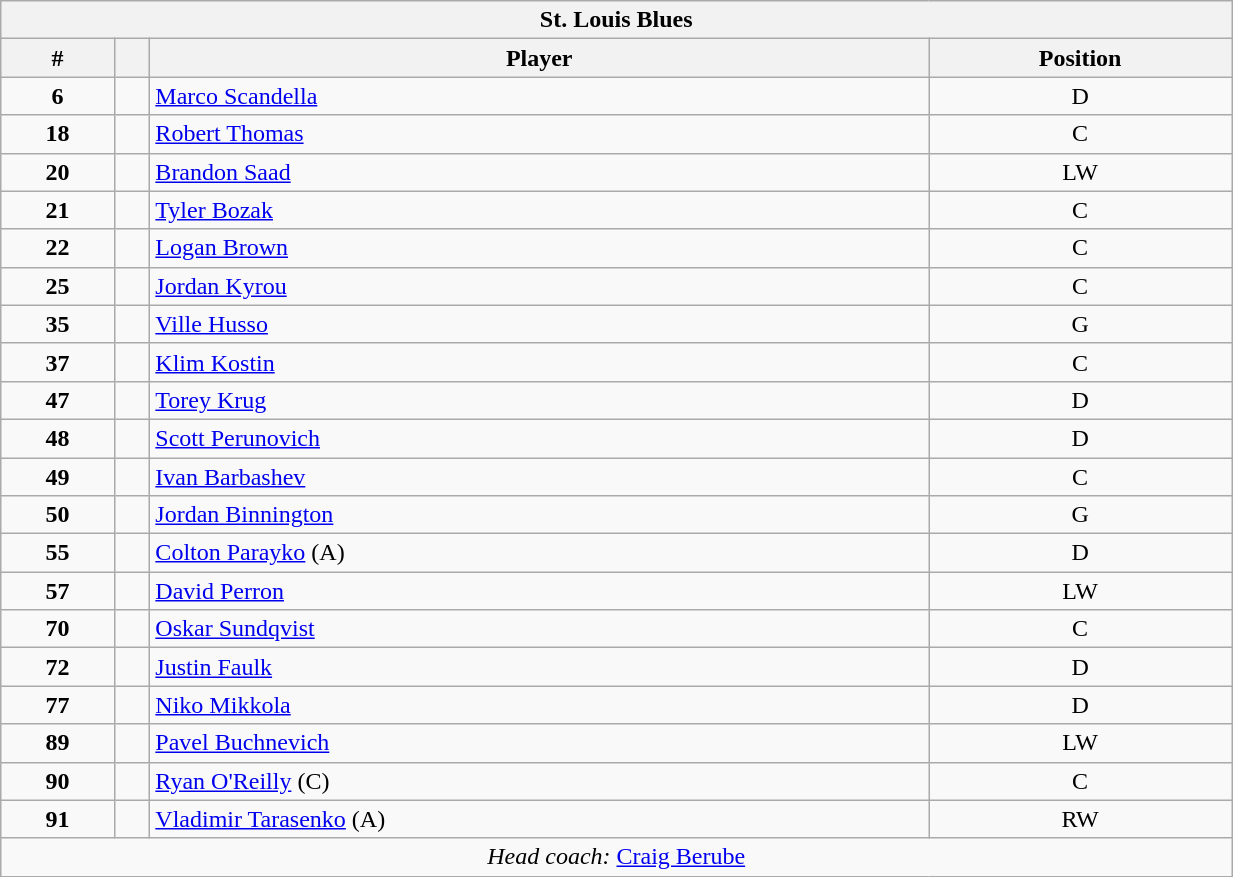<table class="wikitable" style="width:65%; text-align:center;">
<tr>
<th colspan=4>St. Louis Blues</th>
</tr>
<tr>
<th>#</th>
<th></th>
<th>Player</th>
<th>Position</th>
</tr>
<tr>
<td><strong>6</strong></td>
<td align=center></td>
<td align=left><a href='#'>Marco Scandella</a></td>
<td>D</td>
</tr>
<tr>
<td><strong>18</strong></td>
<td align=center></td>
<td align=left><a href='#'>Robert Thomas</a></td>
<td>C</td>
</tr>
<tr>
<td><strong>20</strong></td>
<td align=center></td>
<td align=left><a href='#'>Brandon Saad</a></td>
<td>LW</td>
</tr>
<tr>
<td><strong>21</strong></td>
<td align=center></td>
<td align=left><a href='#'>Tyler Bozak</a></td>
<td>C</td>
</tr>
<tr>
<td><strong>22</strong></td>
<td align=center></td>
<td align=left><a href='#'>Logan Brown</a></td>
<td>C</td>
</tr>
<tr>
<td><strong>25</strong></td>
<td align=center></td>
<td align=left><a href='#'>Jordan Kyrou</a></td>
<td>C</td>
</tr>
<tr>
<td><strong>35</strong></td>
<td align=center></td>
<td align=left><a href='#'>Ville Husso</a></td>
<td>G</td>
</tr>
<tr>
<td><strong>37</strong></td>
<td align=center></td>
<td align=left><a href='#'>Klim Kostin</a></td>
<td>C</td>
</tr>
<tr>
<td><strong>47</strong></td>
<td align=center></td>
<td align=left><a href='#'>Torey Krug</a></td>
<td>D</td>
</tr>
<tr>
<td><strong>48</strong></td>
<td align=center></td>
<td align=left><a href='#'>Scott Perunovich</a></td>
<td>D</td>
</tr>
<tr>
<td><strong>49</strong></td>
<td align=center></td>
<td align=left><a href='#'>Ivan Barbashev</a></td>
<td>C</td>
</tr>
<tr>
<td><strong>50</strong></td>
<td align=center></td>
<td align=left><a href='#'>Jordan Binnington</a></td>
<td>G</td>
</tr>
<tr>
<td><strong>55</strong></td>
<td align=center></td>
<td align=left><a href='#'>Colton Parayko</a> (A)</td>
<td>D</td>
</tr>
<tr>
<td><strong>57</strong></td>
<td align=center></td>
<td align=left><a href='#'>David Perron</a></td>
<td>LW</td>
</tr>
<tr>
<td><strong>70</strong></td>
<td align=center></td>
<td align=left><a href='#'>Oskar Sundqvist</a></td>
<td>C</td>
</tr>
<tr>
<td><strong>72</strong></td>
<td align=center></td>
<td align=left><a href='#'>Justin Faulk</a></td>
<td>D</td>
</tr>
<tr>
<td><strong>77</strong></td>
<td align=center></td>
<td align=left><a href='#'>Niko Mikkola</a></td>
<td>D</td>
</tr>
<tr>
<td><strong>89</strong></td>
<td align=center></td>
<td align=left><a href='#'>Pavel Buchnevich</a></td>
<td>LW</td>
</tr>
<tr>
<td><strong>90</strong></td>
<td align=center></td>
<td align=left><a href='#'>Ryan O'Reilly</a> (C)</td>
<td>C</td>
</tr>
<tr>
<td><strong>91</strong></td>
<td align=center></td>
<td align=left><a href='#'>Vladimir Tarasenko</a> (A)</td>
<td>RW</td>
</tr>
<tr>
<td colspan=4><em>Head coach:</em>  <a href='#'>Craig Berube</a></td>
</tr>
</table>
